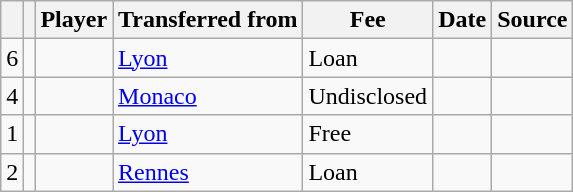<table class="wikitable plainrowheaders sortable">
<tr>
<th></th>
<th></th>
<th scope=col>Player</th>
<th>Transferred from</th>
<th !scope=col; style="width: 65px;">Fee</th>
<th scope=col>Date</th>
<th scope=col>Source</th>
</tr>
<tr>
<td align=center>6</td>
<td align=center></td>
<td></td>
<td><a href='#'>Lyon</a></td>
<td>Loan</td>
<td></td>
<td></td>
</tr>
<tr>
<td align=center>4</td>
<td align=center></td>
<td></td>
<td><a href='#'>Monaco</a></td>
<td>Undisclosed</td>
<td></td>
<td></td>
</tr>
<tr>
<td align=center>1</td>
<td align=center></td>
<td></td>
<td><a href='#'>Lyon</a></td>
<td>Free</td>
<td></td>
<td></td>
</tr>
<tr>
<td align=center>2</td>
<td align=center></td>
<td></td>
<td><a href='#'>Rennes</a></td>
<td>Loan</td>
<td></td>
<td></td>
</tr>
</table>
